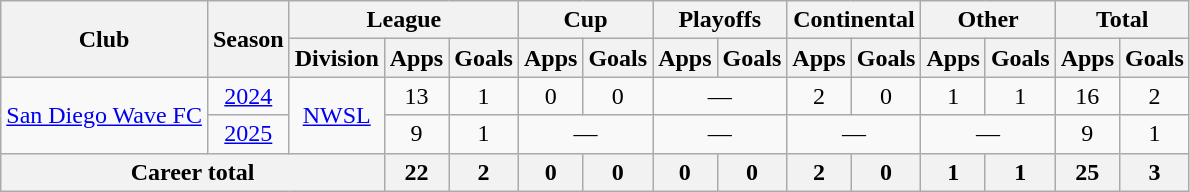<table class="wikitable" style="text-align: center;">
<tr>
<th rowspan="2">Club</th>
<th rowspan="2">Season</th>
<th colspan="3">League</th>
<th colspan="2">Cup</th>
<th colspan="2">Playoffs</th>
<th colspan="2">Continental</th>
<th colspan="2">Other</th>
<th colspan="2">Total</th>
</tr>
<tr>
<th>Division</th>
<th>Apps</th>
<th>Goals</th>
<th>Apps</th>
<th>Goals</th>
<th>Apps</th>
<th>Goals</th>
<th>Apps</th>
<th>Goals</th>
<th>Apps</th>
<th>Goals</th>
<th>Apps</th>
<th>Goals</th>
</tr>
<tr>
<td rowspan="2"><a href='#'>San Diego Wave FC</a></td>
<td><a href='#'>2024</a></td>
<td rowspan="2"><a href='#'>NWSL</a></td>
<td>13</td>
<td>1</td>
<td>0</td>
<td>0</td>
<td colspan="2">—</td>
<td>2</td>
<td>0</td>
<td>1</td>
<td>1</td>
<td>16</td>
<td>2</td>
</tr>
<tr>
<td><a href='#'>2025</a></td>
<td>9</td>
<td>1</td>
<td colspan="2">—</td>
<td colspan="2">—</td>
<td colspan="2">—</td>
<td colspan="2">—</td>
<td>9</td>
<td>1</td>
</tr>
<tr>
<th colspan="3">Career total</th>
<th>22</th>
<th>2</th>
<th>0</th>
<th>0</th>
<th>0</th>
<th>0</th>
<th>2</th>
<th>0</th>
<th>1</th>
<th>1</th>
<th>25</th>
<th>3</th>
</tr>
</table>
